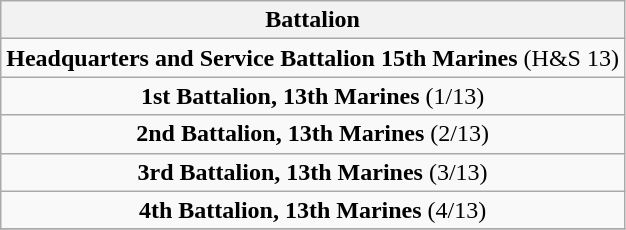<table class="wikitable" style="text-align: center;">
<tr>
<th><strong>Battalion</strong></th>
</tr>
<tr>
<td align="center"><strong>Headquarters and Service Battalion 15th Marines</strong> (H&S 13)</td>
</tr>
<tr>
<td align="center"><strong>1st Battalion, 13th Marines</strong> (1/13)</td>
</tr>
<tr>
<td align="center"><strong>2nd Battalion, 13th Marines</strong> (2/13)</td>
</tr>
<tr>
<td align="center"><strong>3rd Battalion, 13th Marines</strong> (3/13)</td>
</tr>
<tr>
<td align="center"><strong>4th Battalion, 13th Marines</strong> (4/13)</td>
</tr>
<tr>
</tr>
</table>
